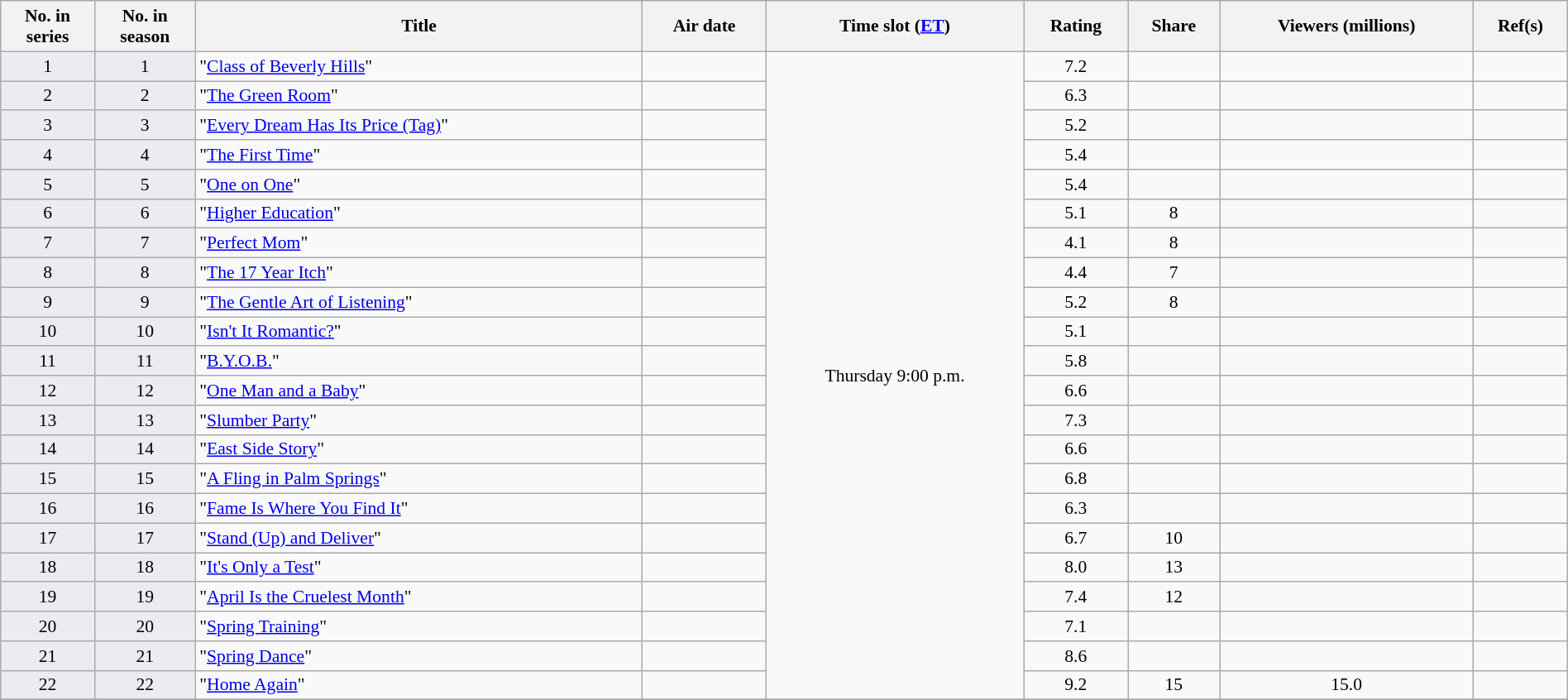<table class="wikitable sortable" style="font-size:90%; text-align:center; width: 100%; margin-left: auto; margin-right: auto;">
<tr>
<th>No. in<br>series</th>
<th>No. in<br>season</th>
<th>Title</th>
<th>Air date</th>
<th>Time slot (<a href='#'>ET</a>)</th>
<th>Rating</th>
<th>Share</th>
<th>Viewers (millions)</th>
<th>Ref(s)</th>
</tr>
<tr>
<td style="text-align:center; background:#eaecf0;">1</td>
<td style="text-align:center; background:#eaecf0;">1</td>
<td style="text-align:left">"<a href='#'>Class of Beverly Hills</a>"</td>
<td style="text-align:left"></td>
<td style="text-align:center" rowspan=22>Thursday 9:00 p.m.</td>
<td>7.2</td>
<td></td>
<td></td>
<td></td>
</tr>
<tr>
<td style="text-align:center; background:#eaecf0;">2</td>
<td style="text-align:center; background:#eaecf0;">2</td>
<td style="text-align:left">"<a href='#'>The Green Room</a>"</td>
<td style="text-align:left"></td>
<td>6.3</td>
<td></td>
<td></td>
<td></td>
</tr>
<tr>
<td style="text-align:center; background:#eaecf0;">3</td>
<td style="text-align:center; background:#eaecf0;">3</td>
<td style="text-align:left">"<a href='#'>Every Dream Has Its Price (Tag)</a>"</td>
<td style="text-align:left"></td>
<td>5.2</td>
<td></td>
<td></td>
<td></td>
</tr>
<tr>
<td style="text-align:center; background:#eaecf0;">4</td>
<td style="text-align:center; background:#eaecf0;">4</td>
<td style="text-align:left">"<a href='#'>The First Time</a>"</td>
<td style="text-align:left"></td>
<td>5.4</td>
<td></td>
<td></td>
<td></td>
</tr>
<tr>
<td style="text-align:center; background:#eaecf0;">5</td>
<td style="text-align:center; background:#eaecf0;">5</td>
<td style="text-align:left">"<a href='#'>One on One</a>"</td>
<td style="text-align:left"></td>
<td>5.4</td>
<td></td>
<td></td>
<td></td>
</tr>
<tr>
<td style="text-align:center; background:#eaecf0;">6</td>
<td style="text-align:center; background:#eaecf0;">6</td>
<td style="text-align:left">"<a href='#'>Higher Education</a>"</td>
<td style="text-align:left"></td>
<td>5.1</td>
<td>8</td>
<td></td>
<td></td>
</tr>
<tr>
<td style="text-align:center; background:#eaecf0;">7</td>
<td style="text-align:center; background:#eaecf0;">7</td>
<td style="text-align:left">"<a href='#'>Perfect Mom</a>"</td>
<td style="text-align:left"></td>
<td>4.1</td>
<td>8</td>
<td></td>
<td></td>
</tr>
<tr>
<td style="text-align:center; background:#eaecf0;">8</td>
<td style="text-align:center; background:#eaecf0;">8</td>
<td style="text-align:left">"<a href='#'>The 17 Year Itch</a>"</td>
<td style="text-align:left"></td>
<td>4.4</td>
<td>7</td>
<td></td>
<td></td>
</tr>
<tr>
<td style="text-align:center; background:#eaecf0;">9</td>
<td style="text-align:center; background:#eaecf0;">9</td>
<td style="text-align:left">"<a href='#'>The Gentle Art of Listening</a>"</td>
<td style="text-align:left"></td>
<td>5.2</td>
<td>8</td>
<td></td>
<td></td>
</tr>
<tr>
<td style="text-align:center; background:#eaecf0;">10</td>
<td style="text-align:center; background:#eaecf0;">10</td>
<td style="text-align:left">"<a href='#'>Isn't It Romantic?</a>"</td>
<td style="text-align:left"></td>
<td>5.1</td>
<td></td>
<td></td>
<td></td>
</tr>
<tr>
<td style="text-align:center; background:#eaecf0;">11</td>
<td style="text-align:center; background:#eaecf0;">11</td>
<td style="text-align:left">"<a href='#'>B.Y.O.B.</a>"</td>
<td style="text-align:left"></td>
<td>5.8</td>
<td></td>
<td></td>
<td></td>
</tr>
<tr>
<td style="text-align:center; background:#eaecf0;">12</td>
<td style="text-align:center; background:#eaecf0;">12</td>
<td style="text-align:left">"<a href='#'>One Man and a Baby</a>"</td>
<td style="text-align:left"></td>
<td>6.6</td>
<td></td>
<td></td>
<td></td>
</tr>
<tr>
<td style="text-align:center; background:#eaecf0;">13</td>
<td style="text-align:center; background:#eaecf0;">13</td>
<td style="text-align:left">"<a href='#'>Slumber Party</a>"</td>
<td style="text-align:left"></td>
<td>7.3</td>
<td></td>
<td></td>
<td></td>
</tr>
<tr>
<td style="text-align:center; background:#eaecf0;">14</td>
<td style="text-align:center; background:#eaecf0;">14</td>
<td style="text-align:left">"<a href='#'>East Side Story</a>"</td>
<td style="text-align:left"></td>
<td>6.6</td>
<td></td>
<td></td>
<td></td>
</tr>
<tr>
<td style="text-align:center; background:#eaecf0;">15</td>
<td style="text-align:center; background:#eaecf0;">15</td>
<td style="text-align:left">"<a href='#'>A Fling in Palm Springs</a>"</td>
<td style="text-align:left"></td>
<td>6.8</td>
<td></td>
<td></td>
<td></td>
</tr>
<tr>
<td style="text-align:center; background:#eaecf0;">16</td>
<td style="text-align:center; background:#eaecf0;">16</td>
<td style="text-align:left">"<a href='#'>Fame Is Where You Find It</a>"</td>
<td style="text-align:left"></td>
<td>6.3</td>
<td></td>
<td></td>
<td></td>
</tr>
<tr>
<td style="text-align:center; background:#eaecf0;">17</td>
<td style="text-align:center; background:#eaecf0;">17</td>
<td style="text-align:left">"<a href='#'>Stand (Up) and Deliver</a>"</td>
<td style="text-align:left"></td>
<td>6.7</td>
<td>10</td>
<td></td>
<td></td>
</tr>
<tr>
<td style="text-align:center; background:#eaecf0;">18</td>
<td style="text-align:center; background:#eaecf0;">18</td>
<td style="text-align:left">"<a href='#'>It's Only a Test</a>"</td>
<td style="text-align:left"></td>
<td>8.0</td>
<td>13</td>
<td></td>
<td></td>
</tr>
<tr>
<td style="text-align:center; background:#eaecf0;">19</td>
<td style="text-align:center; background:#eaecf0;">19</td>
<td style="text-align:left">"<a href='#'>April Is the Cruelest Month</a>"</td>
<td style="text-align:left"></td>
<td>7.4</td>
<td>12</td>
<td></td>
<td></td>
</tr>
<tr>
<td style="text-align:center; background:#eaecf0;">20</td>
<td style="text-align:center; background:#eaecf0;">20</td>
<td style="text-align:left">"<a href='#'>Spring Training</a>"</td>
<td style="text-align:left"></td>
<td>7.1</td>
<td></td>
<td></td>
<td></td>
</tr>
<tr>
<td style="text-align:center; background:#eaecf0;">21</td>
<td style="text-align:center; background:#eaecf0;">21</td>
<td style="text-align:left">"<a href='#'>Spring Dance</a>"</td>
<td style="text-align:left"></td>
<td>8.6</td>
<td></td>
<td></td>
<td></td>
</tr>
<tr>
<td style="text-align:center; background:#eaecf0;">22</td>
<td style="text-align:center; background:#eaecf0;">22</td>
<td style="text-align:left">"<a href='#'>Home Again</a>"</td>
<td style="text-align:left"></td>
<td>9.2</td>
<td>15</td>
<td>15.0</td>
<td></td>
</tr>
<tr>
</tr>
</table>
